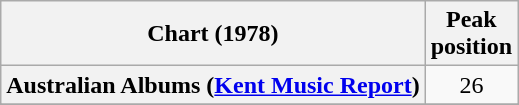<table class="wikitable sortable plainrowheaders">
<tr>
<th scope="col">Chart (1978)</th>
<th scope="col">Peak<br>position</th>
</tr>
<tr>
<th scope="row">Australian Albums (<a href='#'>Kent Music Report</a>)</th>
<td align="center">26</td>
</tr>
<tr>
</tr>
<tr>
</tr>
<tr>
</tr>
<tr>
</tr>
<tr>
</tr>
<tr>
</tr>
<tr>
</tr>
</table>
